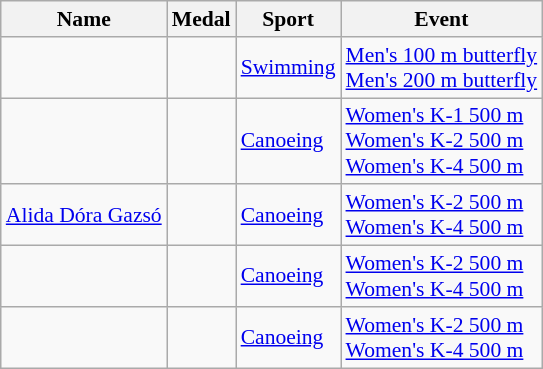<table class="wikitable sortable" style="font-size:90%">
<tr>
<th>Name</th>
<th>Medal</th>
<th>Sport</th>
<th>Event</th>
</tr>
<tr>
<td></td>
<td><br></td>
<td><a href='#'>Swimming</a></td>
<td><a href='#'>Men's 100 m butterfly</a><br><a href='#'>Men's 200 m butterfly</a></td>
</tr>
<tr>
<td></td>
<td><br><br></td>
<td><a href='#'>Canoeing</a></td>
<td><a href='#'>Women's K-1 500 m</a><br><a href='#'>Women's K-2 500 m</a><br><a href='#'>Women's K-4 500 m</a></td>
</tr>
<tr>
<td><a href='#'>Alida Dóra Gazsó</a></td>
<td><br></td>
<td><a href='#'>Canoeing</a></td>
<td><a href='#'>Women's K-2 500 m</a><br><a href='#'>Women's K-4 500 m</a></td>
</tr>
<tr>
<td></td>
<td><br></td>
<td><a href='#'>Canoeing</a></td>
<td><a href='#'>Women's K-2 500 m</a><br><a href='#'>Women's K-4 500 m</a></td>
</tr>
<tr>
<td></td>
<td><br></td>
<td><a href='#'>Canoeing</a></td>
<td><a href='#'>Women's K-2 500 m</a><br><a href='#'>Women's K-4 500 m</a></td>
</tr>
</table>
